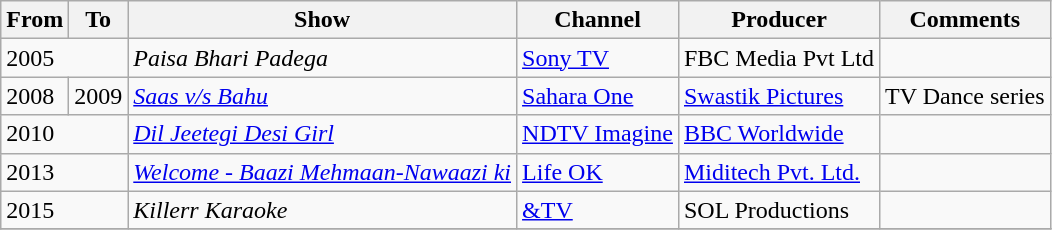<table class="wikitable sortable">
<tr>
<th>From</th>
<th>To</th>
<th>Show</th>
<th>Channel</th>
<th>Producer</th>
<th>Comments</th>
</tr>
<tr>
<td colspan=2>2005</td>
<td><em>Paisa Bhari Padega</em></td>
<td><a href='#'>Sony TV</a></td>
<td>FBC Media Pvt Ltd</td>
<td></td>
</tr>
<tr>
<td>2008</td>
<td>2009</td>
<td><em><a href='#'>Saas v/s Bahu</a></em></td>
<td><a href='#'>Sahara One</a></td>
<td><a href='#'>Swastik Pictures</a></td>
<td>TV Dance series</td>
</tr>
<tr>
<td colspan=2>2010</td>
<td><em><a href='#'>Dil Jeetegi Desi Girl</a></em></td>
<td><a href='#'>NDTV Imagine</a></td>
<td><a href='#'>BBC Worldwide</a></td>
<td></td>
</tr>
<tr>
<td colspan=2>2013</td>
<td><em><a href='#'>Welcome - Baazi Mehmaan-Nawaazi ki</a></em></td>
<td><a href='#'>Life OK</a></td>
<td><a href='#'>Miditech Pvt. Ltd.</a></td>
<td></td>
</tr>
<tr>
<td colspan=2>2015</td>
<td><em>Killerr Karaoke</em></td>
<td><a href='#'>&TV</a></td>
<td>SOL Productions</td>
<td></td>
</tr>
<tr>
</tr>
</table>
